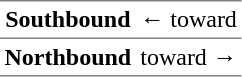<table border="1" cellspacing="0" cellpadding="3" frame="hsides" rules="rows">
<tr>
<th><span>Southbound</span></th>
<td>←  toward </td>
</tr>
<tr>
<th><span>Northbound</span></th>
<td>  toward  →</td>
</tr>
</table>
